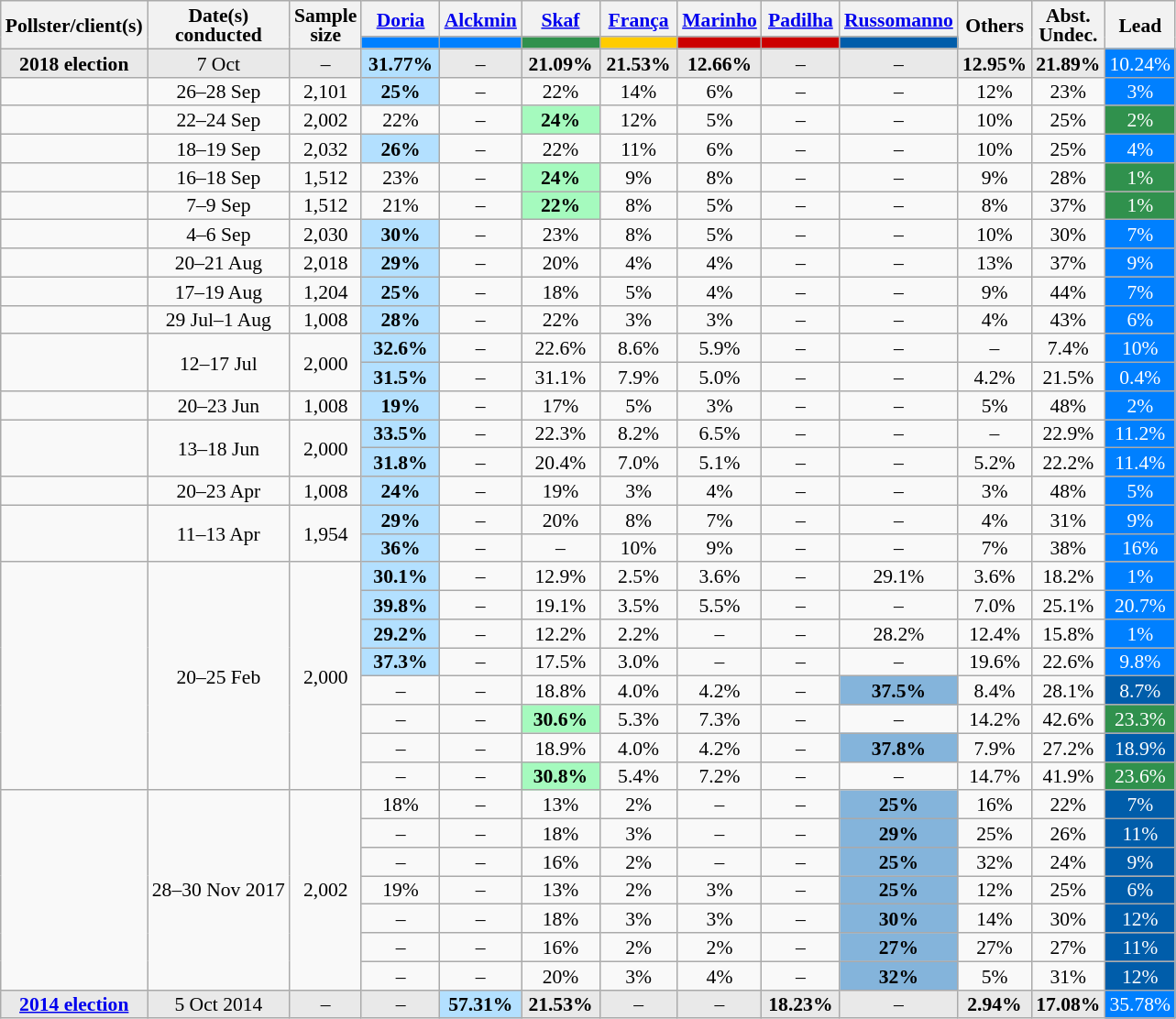<table class="wikitable sortable" style="text-align:center;font-size:90%;line-height:14px;">
<tr>
<th rowspan="2">Pollster/client(s)</th>
<th rowspan="2">Date(s)<br>conducted</th>
<th rowspan="2" data-sort-type="number">Sample<br>size</th>
<th class="unsortable" style="width:50px;"><a href='#'>Doria</a><br></th>
<th class="unsortable" style="width:50px;"><a href='#'>Alckmin</a><br></th>
<th class="unsortable" style="width:50px;"><a href='#'>Skaf</a><br></th>
<th class="unsortable" style="width:50px;"><a href='#'>França</a><br></th>
<th class="unsortable" style="width:50px;"><a href='#'>Marinho</a><br></th>
<th class="unsortable" style="width:50px;"><a href='#'>Padilha</a><br></th>
<th class="unsortable" style="width:50px;"><a href='#'>Russomanno</a><br></th>
<th rowspan="2" class="unsortable">Others</th>
<th rowspan="2" class="unsortable">Abst.<br>Undec.</th>
<th rowspan="2" data-sort-type="number">Lead</th>
</tr>
<tr>
<th data-sort-type="number" class="sortable" style="background:#0080FF;"></th>
<th data-sort-type="number" class="sortable" style="background:#0080FF;"></th>
<th data-sort-type="number" class="sortable" style="background:#30914D;"></th>
<th data-sort-type="number" class="sortable" style="background:#FFCC00;"></th>
<th data-sort-type="number" class="sortable" style="background:#CC0000;"></th>
<th data-sort-type="number" class="sortable" style="background:#CC0000;"></th>
<th data-sort-type="number" class="sortable" style="background:#005DAA;"></th>
</tr>
<tr style="background:#E9E9E9;">
<td><strong>2018 election</strong></td>
<td>7 Oct</td>
<td>–</td>
<td style="background:#B3E0FF;"><strong>31.77%</strong></td>
<td>–</td>
<td><strong>21.09%</strong></td>
<td><strong>21.53%</strong></td>
<td><strong>12.66%</strong></td>
<td>–</td>
<td>–</td>
<td><strong>12.95%</strong></td>
<td><strong>21.89%</strong></td>
<td style="background:#0080FF;color:#FFFFFF;">10.24%</td>
</tr>
<tr>
<td></td>
<td>26–28 Sep</td>
<td>2,101</td>
<td style="background:#B3E0FF;"><strong>25%</strong></td>
<td>–</td>
<td>22%</td>
<td>14%</td>
<td>6%</td>
<td>–</td>
<td>–</td>
<td>12%</td>
<td>23%</td>
<td style="background:#0080FF;color:#FFFFFF;">3%</td>
</tr>
<tr>
<td></td>
<td>22–24 Sep</td>
<td>2,002</td>
<td>22%</td>
<td>–</td>
<td style="background:#A5FABE;"><strong>24%</strong></td>
<td>12%</td>
<td>5%</td>
<td>–</td>
<td>–</td>
<td>10%</td>
<td>25%</td>
<td style="background:#30914D;color:#FFFFFF;">2%</td>
</tr>
<tr>
<td></td>
<td>18–19 Sep</td>
<td>2,032</td>
<td style="background:#B3E0FF;"><strong>26%</strong></td>
<td>–</td>
<td>22%</td>
<td>11%</td>
<td>6%</td>
<td>–</td>
<td>–</td>
<td>10%</td>
<td>25%</td>
<td style="background:#0080FF;color:#FFFFFF;">4%</td>
</tr>
<tr>
<td></td>
<td>16–18 Sep</td>
<td>1,512</td>
<td>23%</td>
<td>–</td>
<td style="background:#A5FABE;"><strong>24%</strong></td>
<td>9%</td>
<td>8%</td>
<td>–</td>
<td>–</td>
<td>9%</td>
<td>28%</td>
<td style="background:#30914D;color:#FFFFFF;">1%</td>
</tr>
<tr>
<td></td>
<td>7–9 Sep</td>
<td>1,512</td>
<td>21%</td>
<td>–</td>
<td style="background:#A5FABE;"><strong>22%</strong></td>
<td>8%</td>
<td>5%</td>
<td>–</td>
<td>–</td>
<td>8%</td>
<td>37%</td>
<td style="background:#30914D;color:#FFFFFF;">1%</td>
</tr>
<tr>
<td></td>
<td>4–6 Sep</td>
<td>2,030</td>
<td style="background:#B3E0FF;"><strong>30%</strong></td>
<td>–</td>
<td>23%</td>
<td>8%</td>
<td>5%</td>
<td>–</td>
<td>–</td>
<td>10%</td>
<td>30%</td>
<td style="background:#0080FF;color:#FFFFFF;">7%</td>
</tr>
<tr>
<td></td>
<td>20–21 Aug</td>
<td>2,018</td>
<td style="background:#B3E0FF;"><strong>29%</strong></td>
<td>–</td>
<td>20%</td>
<td>4%</td>
<td>4%</td>
<td>–</td>
<td>–</td>
<td>13%</td>
<td>37%</td>
<td style="background:#0080FF;color:#FFFFFF;">9%</td>
</tr>
<tr>
<td></td>
<td>17–19 Aug</td>
<td>1,204</td>
<td style="background:#B3E0FF;"><strong>25%</strong></td>
<td>–</td>
<td>18%</td>
<td>5%</td>
<td>4%</td>
<td>–</td>
<td>–</td>
<td>9%</td>
<td>44%</td>
<td style="background:#0080FF;color:#FFFFFF;">7%</td>
</tr>
<tr>
<td></td>
<td>29 Jul–1 Aug</td>
<td>1,008</td>
<td style="background:#B3E0FF;"><strong>28%</strong></td>
<td>–</td>
<td>22%</td>
<td>3%</td>
<td>3%</td>
<td>–</td>
<td>–</td>
<td>4%</td>
<td>43%</td>
<td style="background:#0080FF;color:#FFFFFF;">6%</td>
</tr>
<tr>
<td rowspan=2></td>
<td rowspan=2>12–17 Jul</td>
<td rowspan=2>2,000</td>
<td style="background:#B3E0FF;"><strong>32.6%</strong></td>
<td>–</td>
<td>22.6%</td>
<td>8.6%</td>
<td>5.9%</td>
<td>–</td>
<td>–</td>
<td>–</td>
<td>7.4%</td>
<td style="background:#0080FF;color:#FFFFFF;">10%</td>
</tr>
<tr>
<td style="background:#B3E0FF;"><strong>31.5%</strong></td>
<td>–</td>
<td>31.1%</td>
<td>7.9%</td>
<td>5.0%</td>
<td>–</td>
<td>–</td>
<td>4.2%</td>
<td>21.5%</td>
<td style="background:#0080FF;color:#FFFFFF;">0.4%</td>
</tr>
<tr>
<td></td>
<td>20–23 Jun</td>
<td>1,008</td>
<td style="background:#B3E0FF;"><strong>19%</strong></td>
<td>–</td>
<td>17%</td>
<td>5%</td>
<td>3%</td>
<td>–</td>
<td>–</td>
<td>5%</td>
<td>48%</td>
<td style="background:#0080FF;color:#FFFFFF;">2%</td>
</tr>
<tr>
<td rowspan=2></td>
<td rowspan=2>13–18 Jun</td>
<td rowspan=2>2,000</td>
<td style="background:#B3E0FF;"><strong>33.5%</strong></td>
<td>–</td>
<td>22.3%</td>
<td>8.2%</td>
<td>6.5%</td>
<td>–</td>
<td>–</td>
<td>–</td>
<td>22.9%</td>
<td style="background:#0080FF;color:#FFFFFF;">11.2%</td>
</tr>
<tr>
<td style="background:#B3E0FF;"><strong>31.8%</strong></td>
<td>–</td>
<td>20.4%</td>
<td>7.0%</td>
<td>5.1%</td>
<td>–</td>
<td>–</td>
<td>5.2%</td>
<td>22.2%</td>
<td style="background:#0080FF;color:#FFFFFF;">11.4%</td>
</tr>
<tr>
<td></td>
<td>20–23 Apr</td>
<td>1,008</td>
<td style="background:#B3E0FF;"><strong>24%</strong></td>
<td>–</td>
<td>19%</td>
<td>3%</td>
<td>4%</td>
<td>–</td>
<td>–</td>
<td>3%</td>
<td>48%</td>
<td style="background:#0080FF;color:#FFFFFF;">5%</td>
</tr>
<tr>
<td rowspan=2></td>
<td rowspan=2>11–13 Apr</td>
<td rowspan=2>1,954</td>
<td style="background:#B3E0FF;"><strong>29%</strong></td>
<td>–</td>
<td>20%</td>
<td>8%</td>
<td>7%</td>
<td>–</td>
<td>–</td>
<td>4%</td>
<td>31%</td>
<td style="background:#0080FF;color:#FFFFFF;">9%</td>
</tr>
<tr>
<td style="background:#B3E0FF;"><strong>36%</strong></td>
<td>–</td>
<td>–</td>
<td>10%</td>
<td>9%</td>
<td>–</td>
<td>–</td>
<td>7%</td>
<td>38%</td>
<td style="background:#0080FF;color:#FFFFFF;">16%</td>
</tr>
<tr>
<td rowspan=8></td>
<td rowspan=8>20–25 Feb</td>
<td rowspan=8>2,000</td>
<td style="background:#B3E0FF;"><strong>30.1%</strong></td>
<td>–</td>
<td>12.9%</td>
<td>2.5%</td>
<td>3.6%</td>
<td>–</td>
<td>29.1%</td>
<td>3.6%</td>
<td>18.2%</td>
<td style="background:#0080FF;color:#FFFFFF;">1%</td>
</tr>
<tr>
<td style="background:#B3E0FF;"><strong>39.8%</strong></td>
<td>–</td>
<td>19.1%</td>
<td>3.5%</td>
<td>5.5%</td>
<td>–</td>
<td>–</td>
<td>7.0%</td>
<td>25.1%</td>
<td style="background:#0080FF;color:#FFFFFF;">20.7%</td>
</tr>
<tr>
<td style="background:#B3E0FF;"><strong>29.2%</strong></td>
<td>–</td>
<td>12.2%</td>
<td>2.2%</td>
<td>–</td>
<td>–</td>
<td>28.2%</td>
<td>12.4%</td>
<td>15.8%</td>
<td style="background:#0080FF;color:#FFFFFF;">1%</td>
</tr>
<tr>
<td style="background:#B3E0FF;"><strong>37.3%</strong></td>
<td>–</td>
<td>17.5%</td>
<td>3.0%</td>
<td>–</td>
<td>–</td>
<td>–</td>
<td>19.6%</td>
<td>22.6%</td>
<td style="background:#0080FF;color:#FFFFFF;">9.8%</td>
</tr>
<tr>
<td>–</td>
<td>–</td>
<td>18.8%</td>
<td>4.0%</td>
<td>4.2%</td>
<td>–</td>
<td style="background:#84B4DB;"><strong>37.5%</strong></td>
<td>8.4%</td>
<td>28.1%</td>
<td style="background:#005DAA;color:#FFFFFF;">8.7%</td>
</tr>
<tr>
<td>–</td>
<td>–</td>
<td style="background:#A5FABE;"><strong>30.6%</strong></td>
<td>5.3%</td>
<td>7.3%</td>
<td>–</td>
<td>–</td>
<td>14.2%</td>
<td>42.6%</td>
<td style="background:#30914D;color:#FFFFFF;">23.3%</td>
</tr>
<tr>
<td>–</td>
<td>–</td>
<td>18.9%</td>
<td>4.0%</td>
<td>4.2%</td>
<td>–</td>
<td style="background:#84B4DB;"><strong>37.8%</strong></td>
<td>7.9%</td>
<td>27.2%</td>
<td style="background:#005DAA;color:#FFFFFF;">18.9%</td>
</tr>
<tr>
<td>–</td>
<td>–</td>
<td style="background:#A5FABE;"><strong>30.8%</strong></td>
<td>5.4%</td>
<td>7.2%</td>
<td>–</td>
<td>–</td>
<td>14.7%</td>
<td>41.9%</td>
<td style="background:#30914D;color:#FFFFFF;">23.6%</td>
</tr>
<tr>
<td rowspan=7></td>
<td rowspan=7>28–30 Nov 2017</td>
<td rowspan=7>2,002</td>
<td>18%</td>
<td>–</td>
<td>13%</td>
<td>2%</td>
<td>–</td>
<td>–</td>
<td style="background:#84B4DB;"><strong>25%</strong></td>
<td>16%</td>
<td>22%</td>
<td style="background:#005DAA;color:#FFFFFF;">7%</td>
</tr>
<tr>
<td>–</td>
<td>–</td>
<td>18%</td>
<td>3%</td>
<td>–</td>
<td>–</td>
<td style="background:#84B4DB;"><strong>29%</strong></td>
<td>25%</td>
<td>26%</td>
<td style="background:#005DAA;color:#FFFFFF;">11%</td>
</tr>
<tr>
<td>–</td>
<td>–</td>
<td>16%</td>
<td>2%</td>
<td>–</td>
<td>–</td>
<td style="background:#84B4DB;"><strong>25%</strong></td>
<td>32%</td>
<td>24%</td>
<td style="background:#005DAA;color:#FFFFFF;">9%</td>
</tr>
<tr>
<td>19%</td>
<td>–</td>
<td>13%</td>
<td>2%</td>
<td>3%</td>
<td>–</td>
<td style="background:#84B4DB;"><strong>25%</strong></td>
<td>12%</td>
<td>25%</td>
<td style="background:#005DAA;color:#FFFFFF;">6%</td>
</tr>
<tr>
<td>–</td>
<td>–</td>
<td>18%</td>
<td>3%</td>
<td>3%</td>
<td>–</td>
<td style="background:#84B4DB;"><strong>30%</strong></td>
<td>14%</td>
<td>30%</td>
<td style="background:#005DAA;color:#FFFFFF;">12%</td>
</tr>
<tr>
<td>–</td>
<td>–</td>
<td>16%</td>
<td>2%</td>
<td>2%</td>
<td>–</td>
<td style="background:#84B4DB;"><strong>27%</strong></td>
<td>27%</td>
<td>27%</td>
<td style="background:#005DAA;color:#FFFFFF;">11%</td>
</tr>
<tr>
<td>–</td>
<td>–</td>
<td>20%</td>
<td>3%</td>
<td>4%</td>
<td>–</td>
<td style="background:#84B4DB;"><strong>32%</strong></td>
<td>5%</td>
<td>31%</td>
<td style="background:#005DAA;color:#FFFFFF;">12%</td>
</tr>
<tr style="background:#E9E9E9;">
<td><a href='#'><strong>2014 election</strong></a></td>
<td>5 Oct 2014</td>
<td>–</td>
<td>–</td>
<td style="background:#B3E0FF;"><strong>57.31%</strong></td>
<td><strong>21.53%</strong></td>
<td>–</td>
<td>–</td>
<td><strong>18.23%</strong></td>
<td>–</td>
<td><strong>2.94%</strong></td>
<td><strong>17.08%</strong></td>
<td style="background:#0080FF;color:#FFFFFF;">35.78%</td>
</tr>
</table>
